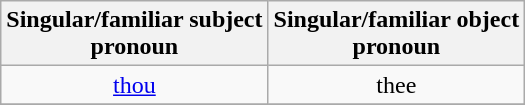<table class="wikitable">
<tr>
<th>Singular/familiar subject <br>pronoun</th>
<th>Singular/familiar object <br>pronoun</th>
</tr>
<tr align=center>
<td><a href='#'>thou</a></td>
<td>thee</td>
</tr>
<tr>
</tr>
</table>
